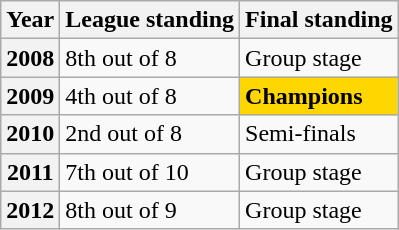<table class="wikitable">
<tr style="text-align:center;" |>
<th>Year</th>
<th>League standing</th>
<th>Final standing</th>
</tr>
<tr>
<th>2008</th>
<td>8th out of 8</td>
<td>Group stage</td>
</tr>
<tr>
<th>2009</th>
<td>4th out of 8</td>
<td style="background: gold;"><strong>Champions</strong></td>
</tr>
<tr>
<th>2010</th>
<td>2nd out of 8</td>
<td>Semi-finals</td>
</tr>
<tr>
<th>2011</th>
<td>7th out of 10</td>
<td>Group stage</td>
</tr>
<tr>
<th>2012</th>
<td>8th out of 9</td>
<td>Group stage</td>
</tr>
</table>
